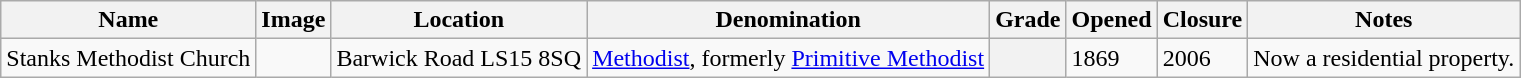<table class="wikitable sortable">
<tr>
<th>Name</th>
<th class="unsortable">Image</th>
<th>Location</th>
<th>Denomination</th>
<th>Grade</th>
<th>Opened</th>
<th>Closure</th>
<th class="unsortable">Notes</th>
</tr>
<tr>
<td>Stanks Methodist Church</td>
<td></td>
<td>Barwick Road LS15 8SQ</td>
<td><a href='#'>Methodist</a>, formerly <a href='#'>Primitive Methodist</a></td>
<th></th>
<td>1869</td>
<td>2006</td>
<td>Now a residential property.</td>
</tr>
</table>
